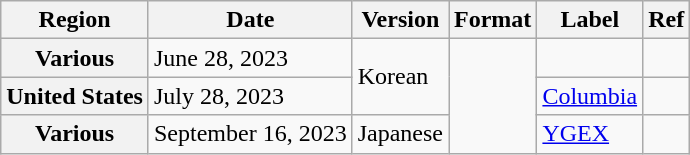<table class="wikitable plainrowheaders">
<tr>
<th scope="col">Region</th>
<th scope="col">Date</th>
<th scope="col">Version</th>
<th scope="col">Format</th>
<th scope="col">Label</th>
<th scope="col">Ref</th>
</tr>
<tr>
<th scope="row">Various</th>
<td>June 28, 2023</td>
<td rowspan="2">Korean</td>
<td rowspan="3"></td>
<td></td>
<td></td>
</tr>
<tr>
<th scope="row">United States</th>
<td>July 28, 2023</td>
<td><a href='#'>Columbia</a></td>
<td></td>
</tr>
<tr>
<th scope="row">Various </th>
<td>September 16, 2023</td>
<td>Japanese</td>
<td><a href='#'>YGEX</a></td>
<td></td>
</tr>
</table>
